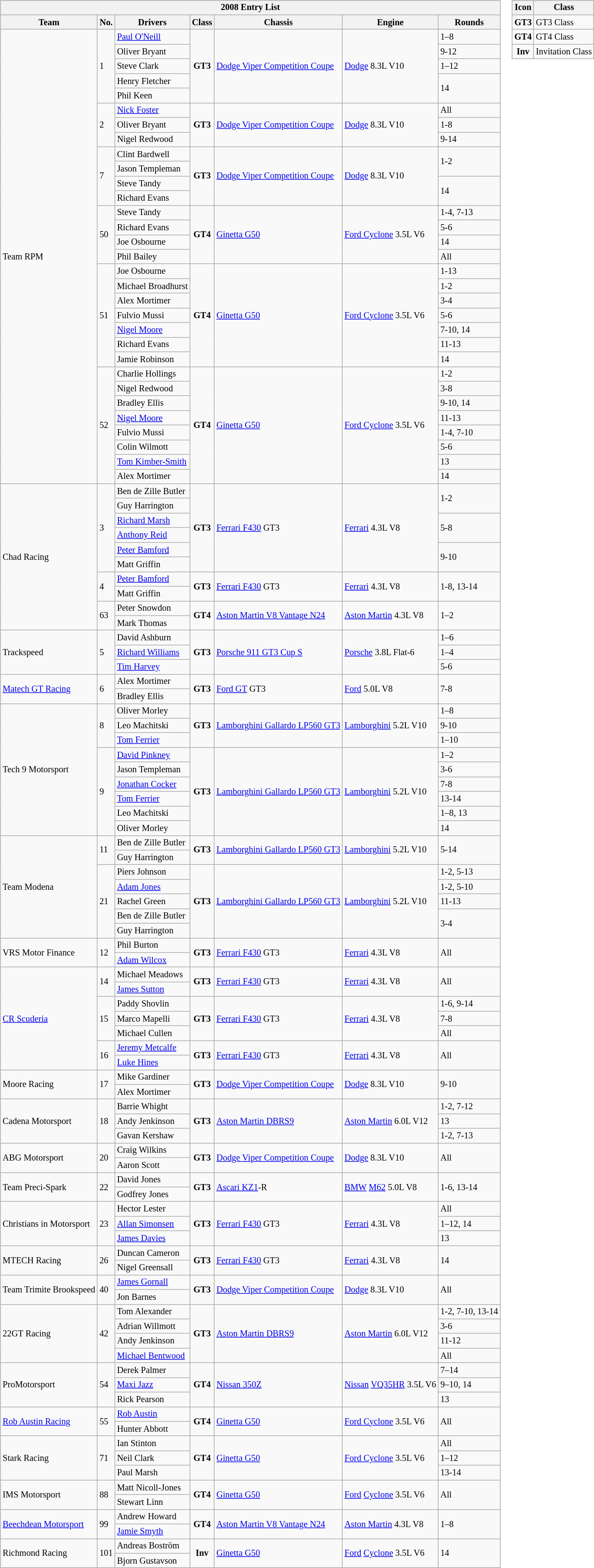<table>
<tr>
<td><br><table class="wikitable" style="font-size:85%">
<tr>
<th colspan=7>2008 Entry List</th>
</tr>
<tr>
<th>Team</th>
<th>No.</th>
<th>Drivers</th>
<th>Class</th>
<th>Chassis</th>
<th>Engine</th>
<th>Rounds</th>
</tr>
<tr>
<td rowspan=31> Team RPM</td>
<td rowspan=5>1</td>
<td> <a href='#'>Paul O'Neill</a></td>
<td rowspan=5 align="center"><strong><span>GT3</span></strong></td>
<td rowspan=5><a href='#'>Dodge Viper Competition Coupe</a></td>
<td rowspan=5><a href='#'>Dodge</a> 8.3L V10</td>
<td rowspan=1>1–8</td>
</tr>
<tr>
<td> Oliver Bryant</td>
<td rowspan=1>9-12</td>
</tr>
<tr>
<td> Steve Clark</td>
<td rowspan=1>1–12</td>
</tr>
<tr>
<td> Henry Fletcher</td>
<td rowspan=2>14</td>
</tr>
<tr>
<td> Phil Keen</td>
</tr>
<tr>
<td rowspan=3>2</td>
<td> <a href='#'>Nick Foster</a></td>
<td rowspan=3 align="center"><strong><span>GT3</span></strong></td>
<td rowspan=3><a href='#'>Dodge Viper Competition Coupe</a></td>
<td rowspan=3><a href='#'>Dodge</a> 8.3L V10</td>
<td rowspan=1>All</td>
</tr>
<tr>
<td> Oliver Bryant</td>
<td rowspan=1>1-8</td>
</tr>
<tr>
<td> Nigel Redwood</td>
<td rowspan=1>9-14</td>
</tr>
<tr>
<td rowspan=4>7</td>
<td> Clint Bardwell</td>
<td rowspan=4 align="center"><strong><span>GT3</span></strong></td>
<td rowspan=4><a href='#'>Dodge Viper Competition Coupe</a></td>
<td rowspan=4><a href='#'>Dodge</a> 8.3L V10</td>
<td rowspan=2>1-2</td>
</tr>
<tr>
<td> Jason Templeman</td>
</tr>
<tr>
<td> Steve Tandy</td>
<td rowspan=2>14</td>
</tr>
<tr>
<td> Richard Evans</td>
</tr>
<tr>
<td rowspan=4>50</td>
<td> Steve Tandy</td>
<td rowspan=4 align="center"><strong><span>GT4</span></strong></td>
<td rowspan=4><a href='#'>Ginetta G50</a></td>
<td rowspan=4><a href='#'>Ford Cyclone</a> 3.5L V6</td>
<td rowspan=1>1-4, 7-13</td>
</tr>
<tr>
<td> Richard Evans</td>
<td rowspan=1>5-6</td>
</tr>
<tr>
<td> Joe Osbourne</td>
<td rowspan=1>14</td>
</tr>
<tr>
<td> Phil Bailey</td>
<td rowspan=1>All</td>
</tr>
<tr>
<td rowspan=7>51</td>
<td> Joe Osbourne</td>
<td rowspan=7 align="center"><strong><span>GT4</span></strong></td>
<td rowspan=7><a href='#'>Ginetta G50</a></td>
<td rowspan=7><a href='#'>Ford Cyclone</a> 3.5L V6</td>
<td rowspan=1>1-13</td>
</tr>
<tr>
<td> Michael Broadhurst</td>
<td rowspan=1>1-2</td>
</tr>
<tr>
<td> Alex Mortimer</td>
<td rowspan=1>3-4</td>
</tr>
<tr>
<td> Fulvio Mussi</td>
<td rowspan=1>5-6</td>
</tr>
<tr>
<td> <a href='#'>Nigel Moore</a></td>
<td rowspan=1>7-10, 14</td>
</tr>
<tr>
<td> Richard Evans</td>
<td rowspan=1>11-13</td>
</tr>
<tr>
<td> Jamie Robinson</td>
<td rowspan=1>14</td>
</tr>
<tr>
<td rowspan=8>52</td>
<td> Charlie Hollings</td>
<td rowspan=8 align="center"><strong><span>GT4</span></strong></td>
<td rowspan=8><a href='#'>Ginetta G50</a></td>
<td rowspan=8><a href='#'>Ford Cyclone</a> 3.5L V6</td>
<td rowspan=1>1-2</td>
</tr>
<tr>
<td> Nigel Redwood</td>
<td rowspan=1>3-8</td>
</tr>
<tr>
<td> Bradley Ellis</td>
<td rowspan=1>9-10, 14</td>
</tr>
<tr>
<td> <a href='#'>Nigel Moore</a></td>
<td rowspan=1>11-13</td>
</tr>
<tr>
<td> Fulvio Mussi</td>
<td rowspan=1>1-4, 7-10</td>
</tr>
<tr>
<td> Colin Wilmott</td>
<td rowspan=1>5-6</td>
</tr>
<tr>
<td> <a href='#'>Tom Kimber-Smith</a></td>
<td rowspan=1>13</td>
</tr>
<tr>
<td> Alex Mortimer</td>
<td rowspan=1>14</td>
</tr>
<tr>
<td rowspan=10> Chad Racing</td>
<td rowspan=6>3</td>
<td> Ben de Zille Butler</td>
<td rowspan=6 align="center"><strong><span>GT3</span></strong></td>
<td rowspan=6><a href='#'>Ferrari F430</a> GT3</td>
<td rowspan=6><a href='#'>Ferrari</a> 4.3L V8</td>
<td rowspan=2>1-2</td>
</tr>
<tr>
<td> Guy Harrington</td>
</tr>
<tr>
<td> <a href='#'>Richard Marsh</a></td>
<td rowspan=2>5-8</td>
</tr>
<tr>
<td> <a href='#'>Anthony Reid</a></td>
</tr>
<tr>
<td> <a href='#'>Peter Bamford</a></td>
<td rowspan=2>9-10</td>
</tr>
<tr>
<td> Matt Griffin</td>
</tr>
<tr>
<td rowspan=2>4</td>
<td> <a href='#'>Peter Bamford</a></td>
<td rowspan=2 align="center"><strong><span>GT3</span></strong></td>
<td rowspan=2><a href='#'>Ferrari F430</a> GT3</td>
<td rowspan=2><a href='#'>Ferrari</a> 4.3L V8</td>
<td rowspan=2>1-8, 13-14</td>
</tr>
<tr>
<td> Matt Griffin</td>
</tr>
<tr>
<td rowspan=2>63</td>
<td> Peter Snowdon</td>
<td rowspan=2 align="center"><strong><span>GT4</span></strong></td>
<td rowspan=2><a href='#'>Aston Martin V8 Vantage N24</a></td>
<td rowspan=2><a href='#'>Aston Martin</a> 4.3L V8</td>
<td rowspan=2>1–2</td>
</tr>
<tr>
<td> Mark Thomas</td>
</tr>
<tr>
<td rowspan=3> Trackspeed</td>
<td rowspan=3>5</td>
<td> David Ashburn</td>
<td rowspan=3 align="center"><strong><span>GT3</span></strong></td>
<td rowspan=3><a href='#'>Porsche 911 GT3 Cup S</a></td>
<td rowspan=3><a href='#'>Porsche</a> 3.8L Flat-6</td>
<td>1–6</td>
</tr>
<tr>
<td> <a href='#'>Richard Williams</a></td>
<td>1–4</td>
</tr>
<tr>
<td> <a href='#'>Tim Harvey</a></td>
<td>5-6</td>
</tr>
<tr>
<td rowspan=2> <a href='#'>Matech GT Racing</a></td>
<td rowspan=2>6</td>
<td> Alex Mortimer</td>
<td rowspan=2 align="center"><strong><span>GT3</span></strong></td>
<td rowspan=2><a href='#'>Ford GT</a> GT3</td>
<td rowspan=2><a href='#'>Ford</a> 5.0L V8</td>
<td rowspan=2>7-8</td>
</tr>
<tr>
<td> Bradley Ellis</td>
</tr>
<tr>
<td rowspan=9> Tech 9 Motorsport</td>
<td rowspan=3>8</td>
<td> Oliver Morley</td>
<td rowspan=3 align="center"><strong><span>GT3</span></strong></td>
<td rowspan=3><a href='#'>Lamborghini Gallardo LP560 GT3</a></td>
<td rowspan=3><a href='#'>Lamborghini</a> 5.2L V10</td>
<td rowspan=1>1–8</td>
</tr>
<tr>
<td> Leo Machitski</td>
<td rowspan=1>9-10</td>
</tr>
<tr>
<td> <a href='#'>Tom Ferrier</a></td>
<td rowspan=1>1–10</td>
</tr>
<tr>
<td rowspan=6>9</td>
<td> <a href='#'>David Pinkney</a></td>
<td rowspan=6 align="center"><strong><span>GT3</span></strong></td>
<td rowspan=6><a href='#'>Lamborghini Gallardo LP560 GT3</a></td>
<td rowspan=6><a href='#'>Lamborghini</a> 5.2L V10</td>
<td rowspan=1>1–2</td>
</tr>
<tr>
<td> Jason Templeman</td>
<td rowspan=1>3-6</td>
</tr>
<tr>
<td> <a href='#'>Jonathan Cocker</a></td>
<td rowspan=1>7-8</td>
</tr>
<tr>
<td> <a href='#'>Tom Ferrier</a></td>
<td rowspan=1>13-14</td>
</tr>
<tr>
<td> Leo Machitski</td>
<td rowspan=1>1–8, 13</td>
</tr>
<tr>
<td> Oliver Morley</td>
<td rowspan=1>14</td>
</tr>
<tr>
<td rowspan=7> Team Modena</td>
<td rowspan=2>11</td>
<td> Ben de Zille Butler</td>
<td rowspan=2 align="center"><strong><span>GT3</span></strong></td>
<td rowspan=2><a href='#'>Lamborghini Gallardo LP560 GT3</a></td>
<td rowspan=2><a href='#'>Lamborghini</a> 5.2L V10</td>
<td rowspan=2>5-14</td>
</tr>
<tr>
<td> Guy Harrington</td>
</tr>
<tr>
<td rowspan=5>21</td>
<td> Piers Johnson</td>
<td rowspan=5 align="center"><strong><span>GT3</span></strong></td>
<td rowspan=5><a href='#'>Lamborghini Gallardo LP560 GT3</a></td>
<td rowspan=5><a href='#'>Lamborghini</a> 5.2L V10</td>
<td rowspan=1>1-2, 5-13</td>
</tr>
<tr>
<td> <a href='#'>Adam Jones</a></td>
<td rowspan=1>1-2, 5-10</td>
</tr>
<tr>
<td> Rachel Green</td>
<td rowspan=1>11-13</td>
</tr>
<tr>
<td> Ben de Zille Butler</td>
<td rowspan=2>3-4</td>
</tr>
<tr>
<td> Guy Harrington</td>
</tr>
<tr>
<td rowspan=2> VRS Motor Finance</td>
<td rowspan=2>12</td>
<td> Phil Burton</td>
<td rowspan=2 align="center"><strong><span>GT3</span></strong></td>
<td rowspan=2><a href='#'>Ferrari F430</a> GT3</td>
<td rowspan=2><a href='#'>Ferrari</a> 4.3L V8</td>
<td rowspan=2>All</td>
</tr>
<tr>
<td> <a href='#'>Adam Wilcox</a></td>
</tr>
<tr>
<td rowspan=7> <a href='#'>CR Scuderia</a></td>
<td rowspan=2>14</td>
<td> Michael Meadows</td>
<td rowspan=2 align="center"><strong><span>GT3</span></strong></td>
<td rowspan=2><a href='#'>Ferrari F430</a> GT3</td>
<td rowspan=2><a href='#'>Ferrari</a> 4.3L V8</td>
<td rowspan=2>All</td>
</tr>
<tr>
<td> <a href='#'>James Sutton</a></td>
</tr>
<tr>
<td rowspan=3>15</td>
<td> Paddy Shovlin</td>
<td rowspan=3 align="center"><strong><span>GT3</span></strong></td>
<td rowspan=3><a href='#'>Ferrari F430</a> GT3</td>
<td rowspan=3><a href='#'>Ferrari</a> 4.3L V8</td>
<td rowspan=1>1-6, 9-14</td>
</tr>
<tr>
<td> Marco Mapelli</td>
<td rowspan=1>7-8</td>
</tr>
<tr>
<td> Michael Cullen</td>
<td rowspan=1>All</td>
</tr>
<tr>
<td rowspan=2>16</td>
<td> <a href='#'>Jeremy Metcalfe</a></td>
<td rowspan=2 align="center"><strong><span>GT3</span></strong></td>
<td rowspan=2><a href='#'>Ferrari F430</a> GT3</td>
<td rowspan=2><a href='#'>Ferrari</a> 4.3L V8</td>
<td rowspan=2>All</td>
</tr>
<tr>
<td> <a href='#'>Luke Hines</a></td>
</tr>
<tr>
<td rowspan=2> Moore Racing</td>
<td rowspan=2>17</td>
<td> Mike Gardiner</td>
<td rowspan=2 align="center"><strong><span>GT3</span></strong></td>
<td rowspan=2><a href='#'>Dodge Viper Competition Coupe</a></td>
<td rowspan=2><a href='#'>Dodge</a> 8.3L V10</td>
<td rowspan=2>9-10</td>
</tr>
<tr>
<td> Alex Mortimer</td>
</tr>
<tr>
<td rowspan=3> Cadena Motorsport</td>
<td rowspan=3>18</td>
<td> Barrie Whight</td>
<td rowspan=3 align="center"><strong><span>GT3</span></strong></td>
<td rowspan=3><a href='#'>Aston Martin DBRS9</a></td>
<td rowspan=3><a href='#'>Aston Martin</a> 6.0L V12</td>
<td rowspan=1>1-2, 7-12</td>
</tr>
<tr>
<td> Andy Jenkinson</td>
<td rowspan=1>13</td>
</tr>
<tr>
<td> Gavan Kershaw</td>
<td rowspan=1>1-2, 7-13</td>
</tr>
<tr>
<td rowspan=2> ABG Motorsport</td>
<td rowspan=2>20</td>
<td> Craig Wilkins</td>
<td rowspan=2 align="center"><strong><span>GT3</span></strong></td>
<td rowspan=2><a href='#'>Dodge Viper Competition Coupe</a></td>
<td rowspan=2><a href='#'>Dodge</a> 8.3L V10</td>
<td rowspan=2>All</td>
</tr>
<tr>
<td> Aaron Scott</td>
</tr>
<tr>
<td rowspan=2> Team Preci-Spark</td>
<td rowspan=2>22</td>
<td> David Jones</td>
<td rowspan=2 align="center"><strong><span>GT3</span></strong></td>
<td rowspan=2><a href='#'>Ascari KZ1</a>-R</td>
<td rowspan=2><a href='#'>BMW</a> <a href='#'>M62</a> 5.0L V8</td>
<td rowspan=2>1-6, 13-14</td>
</tr>
<tr>
<td> Godfrey Jones</td>
</tr>
<tr>
<td rowspan=3> Christians in Motorsport</td>
<td rowspan=3>23</td>
<td> Hector Lester</td>
<td rowspan=3 align="center"><strong><span>GT3</span></strong></td>
<td rowspan=3><a href='#'>Ferrari F430</a> GT3</td>
<td rowspan=3><a href='#'>Ferrari</a> 4.3L V8</td>
<td rowspan=1>All</td>
</tr>
<tr>
<td> <a href='#'>Allan Simonsen</a></td>
<td rowspan=1>1–12, 14</td>
</tr>
<tr>
<td> <a href='#'>James Davies</a></td>
<td rowspan=1>13</td>
</tr>
<tr>
<td rowspan=2> MTECH Racing</td>
<td rowspan=2>26</td>
<td> Duncan Cameron</td>
<td rowspan=2 align="center"><strong><span>GT3</span></strong></td>
<td rowspan=2><a href='#'>Ferrari F430</a> GT3</td>
<td rowspan=2><a href='#'>Ferrari</a> 4.3L V8</td>
<td rowspan=2>14</td>
</tr>
<tr>
<td> Nigel Greensall</td>
</tr>
<tr>
<td rowspan=2> Team Trimite Brookspeed</td>
<td rowspan=2>40</td>
<td> <a href='#'>James Gornall</a></td>
<td rowspan=2 align="center"><strong><span>GT3</span></strong></td>
<td rowspan=2><a href='#'>Dodge Viper Competition Coupe</a></td>
<td rowspan=2><a href='#'>Dodge</a> 8.3L V10</td>
<td rowspan=2>All</td>
</tr>
<tr>
<td> Jon Barnes</td>
</tr>
<tr>
<td rowspan=4> 22GT Racing</td>
<td rowspan=4>42</td>
<td> Tom Alexander</td>
<td rowspan=4 align="center"><strong><span>GT3</span></strong></td>
<td rowspan=4><a href='#'>Aston Martin DBRS9</a></td>
<td rowspan=4><a href='#'>Aston Martin</a> 6.0L V12</td>
<td rowspan=1>1-2, 7-10, 13-14</td>
</tr>
<tr>
<td> Adrian Willmott</td>
<td rowspan=1>3-6</td>
</tr>
<tr>
<td> Andy Jenkinson</td>
<td rowspan=1>11-12</td>
</tr>
<tr>
<td> <a href='#'>Michael Bentwood</a></td>
<td rowspan=1>All</td>
</tr>
<tr>
<td rowspan=3> ProMotorsport</td>
<td rowspan=3>54</td>
<td> Derek Palmer</td>
<td rowspan=3 align="center"><strong><span>GT4</span></strong></td>
<td rowspan=3><a href='#'>Nissan 350Z</a></td>
<td rowspan=3><a href='#'>Nissan</a> <a href='#'>VQ35HR</a> 3.5L V6</td>
<td rowspan=1>7–14</td>
</tr>
<tr>
<td> <a href='#'>Maxi Jazz</a></td>
<td rowspan=1>9–10, 14</td>
</tr>
<tr>
<td> Rick Pearson</td>
<td rowspan=1>13</td>
</tr>
<tr>
<td rowspan=2> <a href='#'>Rob Austin Racing</a></td>
<td rowspan=2>55</td>
<td> <a href='#'>Rob Austin</a></td>
<td rowspan=2 align="center"><strong><span>GT4</span></strong></td>
<td rowspan=2><a href='#'>Ginetta G50</a></td>
<td rowspan=2><a href='#'>Ford Cyclone</a> 3.5L V6</td>
<td rowspan=2>All</td>
</tr>
<tr>
<td> Hunter Abbott</td>
</tr>
<tr>
<td rowspan=3> Stark Racing</td>
<td rowspan=3>71</td>
<td> Ian Stinton</td>
<td rowspan=3 align="center"><strong><span>GT4</span></strong></td>
<td rowspan=3><a href='#'>Ginetta G50</a></td>
<td rowspan=3><a href='#'>Ford Cyclone</a> 3.5L V6</td>
<td rowspan=1>All</td>
</tr>
<tr>
<td> Neil Clark</td>
<td rowspan=1>1–12</td>
</tr>
<tr>
<td> Paul Marsh</td>
<td rowspan=1>13-14</td>
</tr>
<tr>
<td rowspan=2> IMS Motorsport</td>
<td rowspan=2>88</td>
<td> Matt Nicoll-Jones</td>
<td rowspan=2 align="center"><strong><span>GT4</span></strong></td>
<td rowspan=2><a href='#'>Ginetta G50</a></td>
<td rowspan=2><a href='#'>Ford</a> <a href='#'>Cyclone</a> 3.5L V6</td>
<td rowspan=2>All</td>
</tr>
<tr>
<td> Stewart Linn</td>
</tr>
<tr>
<td rowspan=2> <a href='#'>Beechdean Motorsport</a></td>
<td rowspan=2>99</td>
<td> Andrew Howard</td>
<td rowspan=2 align="center"><strong><span>GT4</span></strong></td>
<td rowspan=2><a href='#'>Aston Martin V8 Vantage N24</a></td>
<td rowspan=2><a href='#'>Aston Martin</a> 4.3L V8</td>
<td rowspan=2>1–8</td>
</tr>
<tr>
<td> <a href='#'>Jamie Smyth</a></td>
</tr>
<tr>
<td rowspan=2> Richmond Racing</td>
<td rowspan=2>101</td>
<td> Andreas Boström</td>
<td rowspan=2 align=center><strong><span>Inv</span></strong></td>
<td rowspan=2><a href='#'>Ginetta G50</a></td>
<td rowspan=2><a href='#'>Ford</a> <a href='#'>Cyclone</a> 3.5L V6</td>
<td rowspan=2>14</td>
</tr>
<tr>
<td> Bjorn Gustavson</td>
</tr>
</table>
</td>
<td valign="top"><br><table class="wikitable" style="font-size: 85%;">
<tr>
<th>Icon</th>
<th>Class</th>
</tr>
<tr>
<td align=center><strong><span>GT3</span></strong></td>
<td>GT3 Class</td>
</tr>
<tr>
<td align=center><strong><span>GT4</span></strong></td>
<td>GT4 Class</td>
</tr>
<tr>
<td align=center><strong><span>Inv</span></strong></td>
<td>Invitation Class</td>
</tr>
</table>
</td>
</tr>
</table>
